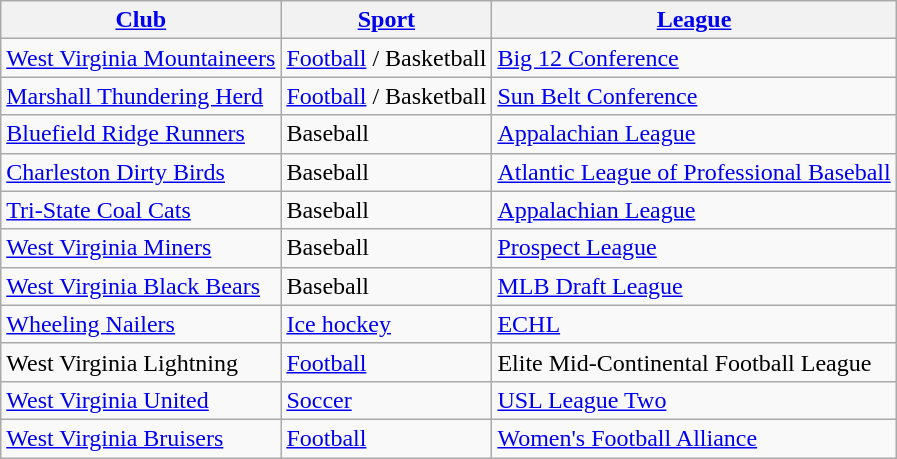<table class="wikitable">
<tr>
<th><a href='#'>Club</a></th>
<th><a href='#'>Sport</a></th>
<th><a href='#'>League</a></th>
</tr>
<tr>
<td><a href='#'>West Virginia Mountaineers</a></td>
<td><a href='#'>Football</a> / Basketball</td>
<td><a href='#'>Big 12 Conference</a></td>
</tr>
<tr>
<td><a href='#'>Marshall Thundering Herd</a></td>
<td><a href='#'>Football</a> / Basketball</td>
<td><a href='#'>Sun Belt Conference</a></td>
</tr>
<tr>
<td><a href='#'>Bluefield Ridge Runners</a></td>
<td>Baseball</td>
<td><a href='#'>Appalachian League</a></td>
</tr>
<tr>
<td><a href='#'>Charleston Dirty Birds</a></td>
<td>Baseball</td>
<td><a href='#'>Atlantic League of Professional Baseball</a></td>
</tr>
<tr>
<td><a href='#'>Tri-State Coal Cats</a></td>
<td>Baseball</td>
<td><a href='#'>Appalachian League</a></td>
</tr>
<tr>
<td><a href='#'>West Virginia Miners</a></td>
<td>Baseball</td>
<td><a href='#'>Prospect League</a></td>
</tr>
<tr>
<td><a href='#'>West Virginia Black Bears</a></td>
<td>Baseball</td>
<td><a href='#'>MLB Draft League</a></td>
</tr>
<tr>
<td><a href='#'>Wheeling Nailers</a></td>
<td><a href='#'>Ice hockey</a></td>
<td><a href='#'>ECHL</a></td>
</tr>
<tr>
<td>West Virginia Lightning</td>
<td><a href='#'>Football</a></td>
<td>Elite Mid-Continental Football League</td>
</tr>
<tr>
<td><a href='#'>West Virginia United</a></td>
<td><a href='#'>Soccer</a></td>
<td><a href='#'>USL League Two</a></td>
</tr>
<tr>
<td><a href='#'>West Virginia Bruisers</a></td>
<td><a href='#'>Football</a></td>
<td><a href='#'>Women's Football Alliance</a></td>
</tr>
</table>
